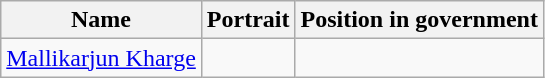<table class="sortable wikitable">
<tr>
<th>Name</th>
<th>Portrait</th>
<th>Position in government</th>
</tr>
<tr>
<td><a href='#'>Mallikarjun Kharge</a></td>
<td></td>
<td></td>
</tr>
</table>
